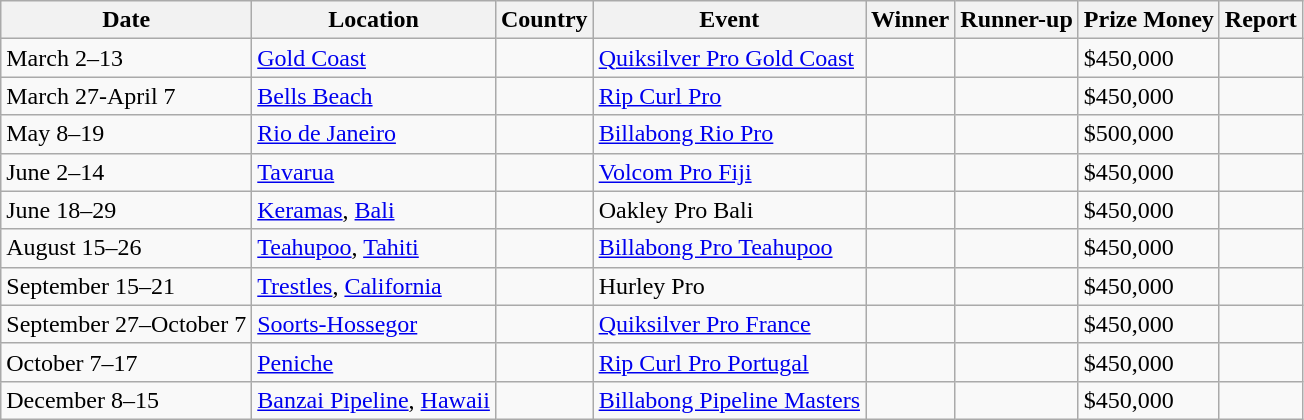<table class="wikitable sortable">
<tr>
<th>Date</th>
<th>Location</th>
<th>Country</th>
<th>Event</th>
<th>Winner</th>
<th>Runner-up</th>
<th>Prize Money</th>
<th>Report</th>
</tr>
<tr>
<td>March 2–13</td>
<td><a href='#'>Gold Coast</a></td>
<td></td>
<td><a href='#'>Quiksilver Pro Gold Coast</a></td>
<td align=left></td>
<td align=left></td>
<td align=left>$450,000</td>
<td align=left></td>
</tr>
<tr>
<td>March 27-April 7</td>
<td><a href='#'>Bells Beach</a></td>
<td></td>
<td><a href='#'>Rip Curl Pro</a></td>
<td align=left></td>
<td align=left></td>
<td align=left>$450,000</td>
<td align=left></td>
</tr>
<tr>
<td>May 8–19</td>
<td><a href='#'>Rio de Janeiro</a></td>
<td></td>
<td><a href='#'>Billabong Rio Pro</a></td>
<td align=left></td>
<td align=left></td>
<td align=left>$500,000</td>
<td align=left></td>
</tr>
<tr>
<td>June 2–14</td>
<td><a href='#'>Tavarua</a></td>
<td></td>
<td><a href='#'>Volcom Pro Fiji</a></td>
<td align=left></td>
<td align=left></td>
<td align=left>$450,000</td>
<td align=left></td>
</tr>
<tr>
<td>June 18–29</td>
<td><a href='#'>Keramas</a>, <a href='#'>Bali</a></td>
<td></td>
<td>Oakley Pro Bali</td>
<td align=left></td>
<td align=left></td>
<td align=left>$450,000</td>
<td align=left></td>
</tr>
<tr>
<td>August 15–26</td>
<td><a href='#'>Teahupoo</a>, <a href='#'>Tahiti</a></td>
<td></td>
<td><a href='#'>Billabong Pro Teahupoo</a></td>
<td align=left></td>
<td align=left></td>
<td align=left>$450,000</td>
<td align=left></td>
</tr>
<tr>
<td>September 15–21</td>
<td><a href='#'>Trestles</a>, <a href='#'>California</a></td>
<td></td>
<td>Hurley Pro</td>
<td align=left></td>
<td align=left></td>
<td align=left>$450,000</td>
<td align=left></td>
</tr>
<tr>
<td>September 27–October 7</td>
<td><a href='#'>Soorts-Hossegor</a></td>
<td></td>
<td><a href='#'>Quiksilver Pro France</a></td>
<td align=left></td>
<td align=left></td>
<td align=left>$450,000</td>
<td align=left></td>
</tr>
<tr>
<td>October 7–17</td>
<td><a href='#'>Peniche</a></td>
<td></td>
<td><a href='#'>Rip Curl Pro Portugal</a></td>
<td align=left></td>
<td align=left></td>
<td align=left>$450,000</td>
<td align=left></td>
</tr>
<tr>
<td>December 8–15</td>
<td><a href='#'>Banzai Pipeline</a>, <a href='#'>Hawaii</a></td>
<td></td>
<td><a href='#'>Billabong Pipeline Masters</a></td>
<td align=left></td>
<td align=left></td>
<td align=left>$450,000</td>
<td align=left></td>
</tr>
</table>
